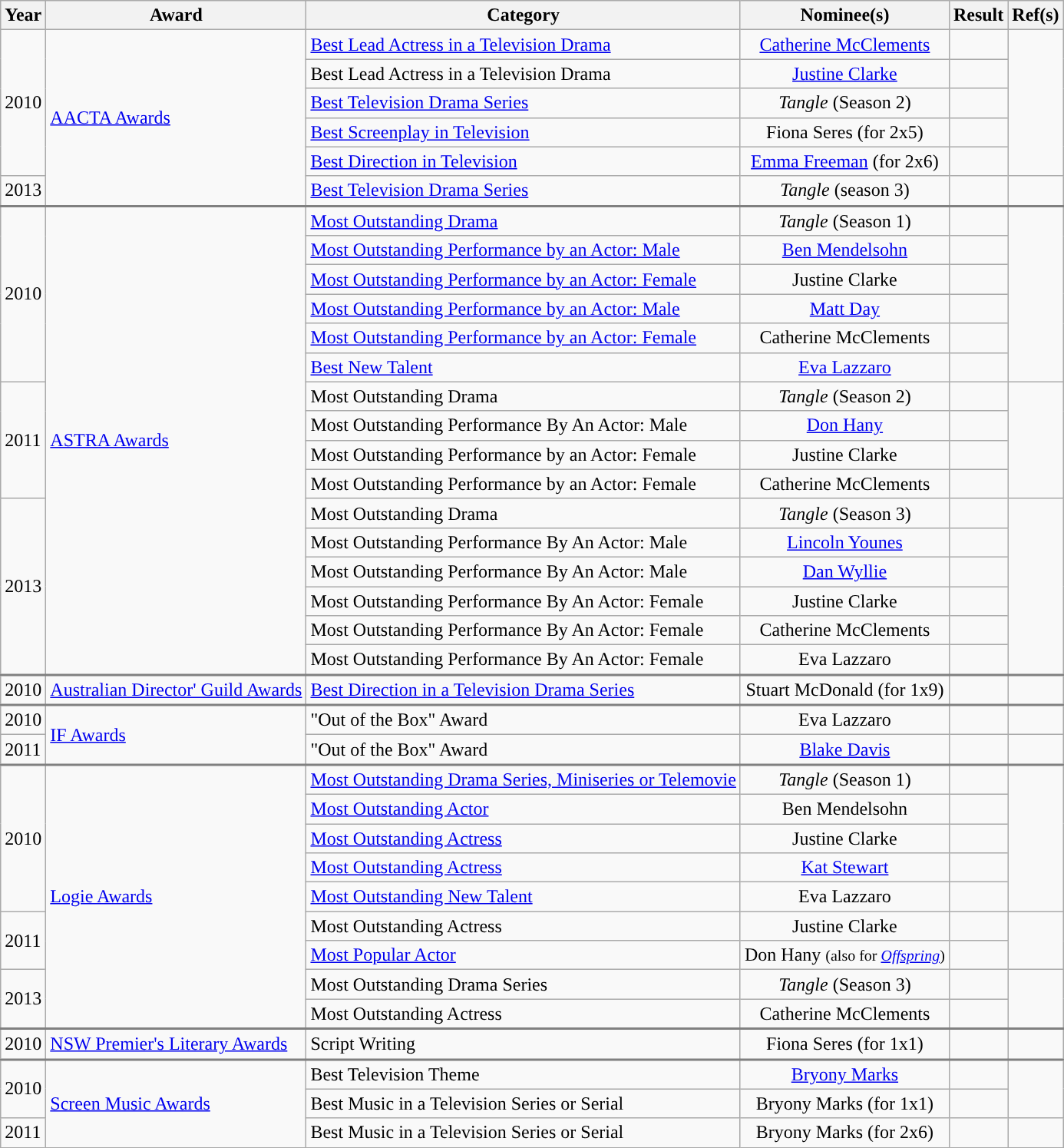<table class="wikitable">
<tr>
<th>Year</th>
<th>Award</th>
<th>Category</th>
<th>Nominee(s)</th>
<th>Result</th>
<th>Ref(s)</th>
</tr>
<tr>
<td rowspan="5">2010</td>
<td rowspan="6"><a href='#'>AACTA Awards</a></td>
<td><a href='#'>Best Lead Actress in a Television Drama</a></td>
<td align="center"><a href='#'>Catherine McClements</a></td>
<td></td>
<td rowspan="5" align="center"></td>
</tr>
<tr>
<td>Best Lead Actress in a Television Drama</td>
<td align="center"><a href='#'>Justine Clarke</a></td>
<td></td>
</tr>
<tr>
<td><a href='#'>Best Television Drama Series</a></td>
<td align="center"><em>Tangle</em> (Season 2)</td>
<td></td>
</tr>
<tr>
<td><a href='#'>Best Screenplay in Television</a></td>
<td align="center">Fiona Seres (for 2x5)</td>
<td></td>
</tr>
<tr>
<td><a href='#'>Best Direction in Television</a></td>
<td align="center"><a href='#'>Emma Freeman</a> (for 2x6)</td>
<td></td>
</tr>
<tr>
<td>2013</td>
<td><a href='#'>Best Television Drama Series</a></td>
<td align="center"><em>Tangle</em> (season 3)</td>
<td></td>
<td align="center"></td>
</tr>
<tr style="border-top:2px solid gray;">
<td rowspan="6">2010</td>
<td rowspan="16"><a href='#'>ASTRA Awards</a></td>
<td><a href='#'>Most Outstanding Drama</a></td>
<td align="center"><em>Tangle</em> (Season 1)</td>
<td></td>
<td rowspan="6" align="center"></td>
</tr>
<tr>
<td><a href='#'>Most Outstanding Performance by an Actor: Male</a></td>
<td align="center"><a href='#'>Ben Mendelsohn</a></td>
<td></td>
</tr>
<tr>
<td><a href='#'>Most Outstanding Performance by an Actor: Female</a></td>
<td align="center">Justine Clarke</td>
<td></td>
</tr>
<tr>
<td><a href='#'>Most Outstanding Performance by an Actor: Male</a></td>
<td align="center"><a href='#'>Matt Day</a></td>
<td></td>
</tr>
<tr>
<td><a href='#'>Most Outstanding Performance by an Actor: Female</a></td>
<td align="center">Catherine McClements</td>
<td></td>
</tr>
<tr>
<td><a href='#'>Best New Talent</a></td>
<td align="center"><a href='#'>Eva Lazzaro</a></td>
<td></td>
</tr>
<tr>
<td rowspan="4">2011</td>
<td>Most Outstanding Drama</td>
<td align="center"><em>Tangle</em> (Season 2)</td>
<td></td>
<td rowspan="4" align="center"></td>
</tr>
<tr>
<td>Most Outstanding Performance By An Actor: Male</td>
<td align="center"><a href='#'>Don Hany</a></td>
<td></td>
</tr>
<tr>
<td>Most Outstanding Performance by an Actor: Female</td>
<td align="center">Justine Clarke</td>
<td></td>
</tr>
<tr>
<td>Most Outstanding Performance by an Actor: Female</td>
<td align="center">Catherine McClements</td>
<td></td>
</tr>
<tr>
<td rowspan="6">2013</td>
<td>Most Outstanding Drama</td>
<td align="center"><em>Tangle</em> (Season 3)</td>
<td></td>
<td rowspan="6" align="center"></td>
</tr>
<tr>
<td>Most Outstanding Performance By An Actor: Male</td>
<td align="center"><a href='#'>Lincoln Younes</a></td>
<td></td>
</tr>
<tr>
<td>Most Outstanding Performance By An Actor: Male</td>
<td align="center"><a href='#'>Dan Wyllie</a></td>
<td></td>
</tr>
<tr>
<td>Most Outstanding Performance By An Actor: Female</td>
<td align="center">Justine Clarke</td>
<td></td>
</tr>
<tr>
<td>Most Outstanding Performance By An Actor: Female</td>
<td align="center">Catherine McClements</td>
<td></td>
</tr>
<tr>
<td>Most Outstanding Performance By An Actor: Female</td>
<td align="center">Eva Lazzaro</td>
<td></td>
</tr>
<tr style="border-top:2px solid gray;">
<td>2010</td>
<td><a href='#'>Australian Director' Guild Awards</a></td>
<td><a href='#'>Best Direction in a Television Drama Series</a></td>
<td align="center">Stuart McDonald (for 1x9)</td>
<td></td>
<td align="center"></td>
</tr>
<tr style="border-top:2px solid gray;">
<td>2010</td>
<td rowspan="2"><a href='#'>IF Awards</a></td>
<td>"Out of the Box" Award</td>
<td align="center">Eva Lazzaro</td>
<td></td>
<td></td>
</tr>
<tr>
<td>2011</td>
<td>"Out of the Box" Award</td>
<td align="center"><a href='#'>Blake Davis</a></td>
<td></td>
<td></td>
</tr>
<tr style="border-top:2px solid gray;">
<td rowspan="5">2010</td>
<td rowspan="9"><a href='#'>Logie Awards</a></td>
<td><a href='#'>Most Outstanding Drama Series, Miniseries or Telemovie</a></td>
<td align="center"><em>Tangle</em> (Season 1)</td>
<td></td>
<td rowspan="5" align="center"></td>
</tr>
<tr>
<td><a href='#'>Most Outstanding Actor</a></td>
<td align="center">Ben Mendelsohn</td>
<td></td>
</tr>
<tr>
<td><a href='#'>Most Outstanding Actress</a></td>
<td align="center">Justine Clarke</td>
<td></td>
</tr>
<tr>
<td><a href='#'>Most Outstanding Actress</a></td>
<td align="center"><a href='#'>Kat Stewart</a></td>
<td></td>
</tr>
<tr>
<td><a href='#'>Most Outstanding New Talent</a></td>
<td align="center">Eva Lazzaro</td>
<td></td>
</tr>
<tr>
<td rowspan="2">2011</td>
<td>Most Outstanding Actress</td>
<td align="center">Justine Clarke</td>
<td></td>
<td rowspan="2" align="center"></td>
</tr>
<tr>
<td><a href='#'>Most Popular Actor</a></td>
<td align="center">Don Hany <small>(also for <em><a href='#'>Offspring</a></em>)</small></td>
<td></td>
</tr>
<tr>
<td rowspan="2">2013</td>
<td>Most Outstanding Drama Series</td>
<td align="center"><em>Tangle</em> (Season 3)</td>
<td></td>
<td rowspan="2" align="center"></td>
</tr>
<tr>
<td>Most Outstanding Actress</td>
<td align="center">Catherine McClements</td>
<td></td>
</tr>
<tr style="border-top:2px solid gray;">
<td>2010</td>
<td><a href='#'>NSW Premier's Literary Awards</a></td>
<td>Script Writing</td>
<td align="center">Fiona Seres (for 1x1)</td>
<td></td>
<td align="center"></td>
</tr>
<tr style="border-top:2px solid gray;">
<td rowspan="2">2010</td>
<td rowspan="3"><a href='#'>Screen Music Awards</a></td>
<td>Best Television Theme</td>
<td align="center"><a href='#'>Bryony Marks</a></td>
<td></td>
<td rowspan="2" align="center"></td>
</tr>
<tr>
<td>Best Music in a Television Series or Serial</td>
<td align="center">Bryony Marks (for 1x1)</td>
<td></td>
</tr>
<tr>
<td>2011</td>
<td>Best Music in a Television Series or Serial</td>
<td align="center">Bryony Marks (for 2x6)</td>
<td></td>
<td align="center"></td>
</tr>
</table>
